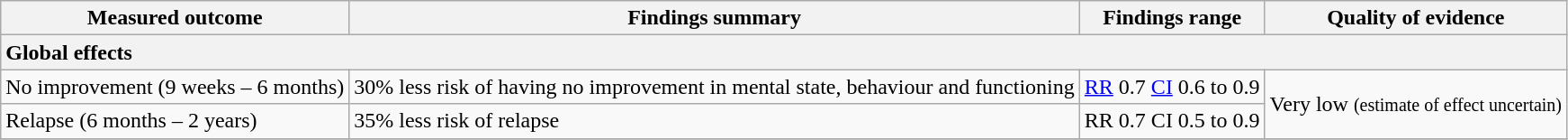<table class="wikitable">
<tr>
<th>Measured outcome</th>
<th>Findings summary</th>
<th>Findings range</th>
<th>Quality of evidence</th>
</tr>
<tr>
<th colspan="4" style="text-align:left;"><strong>Global effects</strong></th>
</tr>
<tr>
<td>No improvement (9 weeks – 6 months)</td>
<td>30% less risk of having no improvement in mental state, behaviour and functioning</td>
<td><a href='#'>RR</a> 0.7 <a href='#'>CI</a> 0.6 to 0.9</td>
<td rowspan="2" style="text-align:center;">Very low <small>(estimate of effect uncertain)</small></td>
</tr>
<tr>
<td>Relapse (6 months – 2 years)</td>
<td>35% less risk of relapse</td>
<td>RR 0.7 CI 0.5 to 0.9</td>
</tr>
<tr>
</tr>
</table>
